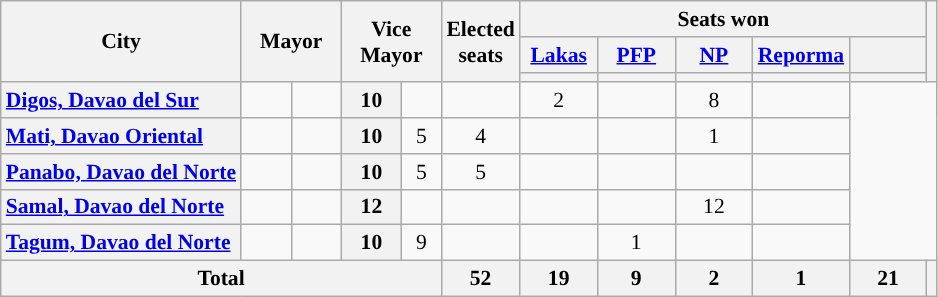<table class="wikitable" style="text-align:center; font-size: 0.9em;">
<tr>
<th rowspan="3">City</th>
<th colspan="2" rowspan="3" style="width:60px;">Mayor</th>
<th colspan="2" rowspan="3" style="width:60px;">Vice Mayor</th>
<th rowspan="3">Elected<br>seats</th>
<th colspan="5">Seats won</th>
<th rowspan="3"></th>
</tr>
<tr>
<th class="unsortable" style="width:45px;"><a href='#'>Lakas</a></th>
<th class="unsortable" style="width:45px;"><a href='#'>PFP</a></th>
<th class="unsortable" style="width:45px;"><a href='#'>NP</a></th>
<th class="unsortable" style="width:45px;"><a href='#'>Reporma</a></th>
<th class="unsortable" style="width:45px;"></th>
</tr>
<tr>
<th style="color:inherit;background:"></th>
<th style="color:inherit;background:"></th>
<th style="color:inherit;background:"></th>
<th style="color:inherit;background:"></th>
<th style="color:inherit;background:"></th>
</tr>
<tr>
<th style="text-align: left;"><a href='#'>Digos, Davao del Sur</a></th>
<td></td>
<td></td>
<th>10</th>
<td></td>
<td></td>
<td>2</td>
<td></td>
<td>8</td>
<td></td>
</tr>
<tr>
<th style="text-align: left;"><a href='#'>Mati, Davao Oriental</a></th>
<td></td>
<td></td>
<th>10</th>
<td>5</td>
<td>4</td>
<td></td>
<td></td>
<td>1</td>
<td></td>
</tr>
<tr>
<th style="text-align: left;"><a href='#'>Panabo, Davao del Norte</a></th>
<td></td>
<td></td>
<th>10</th>
<td>5</td>
<td>5</td>
<td></td>
<td></td>
<td></td>
<td></td>
</tr>
<tr>
<th style="text-align: left;"><a href='#'>Samal, Davao del Norte</a></th>
<td></td>
<td></td>
<th>12</th>
<td></td>
<td></td>
<td></td>
<td></td>
<td>12</td>
<td></td>
</tr>
<tr>
<th style="text-align: left;"><a href='#'>Tagum, Davao del Norte</a></th>
<td></td>
<td></td>
<th>10</th>
<td>9</td>
<td></td>
<td></td>
<td>1</td>
<td></td>
<td></td>
</tr>
<tr>
<th colspan="5">Total</th>
<th>52</th>
<th>19</th>
<th>9</th>
<th>2</th>
<th>1</th>
<th>21</th>
<th></th>
</tr>
</table>
